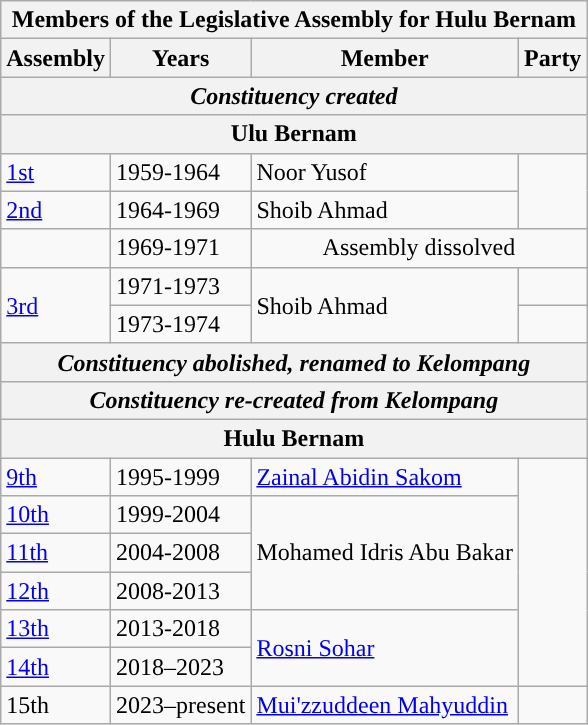<table class=wikitable>
<tr>
<th colspan=4>Members of the Legislative Assembly for Hulu Bernam</th>
</tr>
<tr>
<th>Assembly</th>
<th>Years</th>
<th>Member</th>
<th>Party</th>
</tr>
<tr>
<th colspan=4 align=center><em>Constituency created</em></th>
</tr>
<tr>
<th colspan=4 align=center>Ulu Bernam</th>
</tr>
<tr>
<td><a href='#'>1st</a></td>
<td>1959-1964</td>
<td>Noor Yusof</td>
<td rowspan=2></td>
</tr>
<tr>
<td><a href='#'>2nd</a></td>
<td>1964-1969</td>
<td>Shoib Ahmad</td>
</tr>
<tr>
<td></td>
<td>1969-1971</td>
<td colspan=2 align=center>Assembly dissolved</td>
</tr>
<tr>
<td rowspan=2><a href='#'>3rd</a></td>
<td>1971-1973</td>
<td rowspan=2>Shoib Ahmad</td>
<td></td>
</tr>
<tr>
<td>1973-1974</td>
<td></td>
</tr>
<tr>
<th colspan=4 align=center><em>Constituency abolished, renamed to Kelompang</em></th>
</tr>
<tr>
<th colspan=4 align=center><em>Constituency re-created from Kelompang</em></th>
</tr>
<tr>
<th colspan=4 align=center>Hulu Bernam</th>
</tr>
<tr>
<td><a href='#'>9th</a></td>
<td>1995-1999</td>
<td><a href='#'>Zainal Abidin Sakom</a></td>
<td rowspan=6></td>
</tr>
<tr>
<td><a href='#'>10th</a></td>
<td>1999-2004</td>
<td rowspan=3>Mohamed Idris Abu Bakar</td>
</tr>
<tr>
<td><a href='#'>11th</a></td>
<td>2004-2008</td>
</tr>
<tr>
<td><a href='#'>12th</a></td>
<td>2008-2013</td>
</tr>
<tr>
<td><a href='#'>13th</a></td>
<td>2013-2018</td>
<td rowspan=2><a href='#'>Rosni Sohar</a></td>
</tr>
<tr>
<td><a href='#'>14th</a></td>
<td>2018–2023</td>
</tr>
<tr>
<td>15th</td>
<td>2023–present</td>
<td><a href='#'>Mui'zzuddeen Mahyuddin</a></td>
<td></td>
</tr>
</table>
